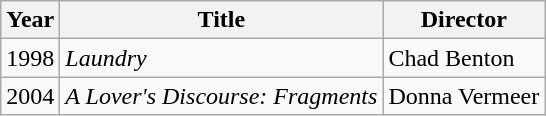<table class="wikitable">
<tr>
<th>Year</th>
<th>Title</th>
<th>Director</th>
</tr>
<tr>
<td>1998</td>
<td><em>Laundry</em></td>
<td>Chad Benton</td>
</tr>
<tr>
<td>2004</td>
<td><em>A Lover's Discourse: Fragments</em></td>
<td>Donna Vermeer</td>
</tr>
</table>
